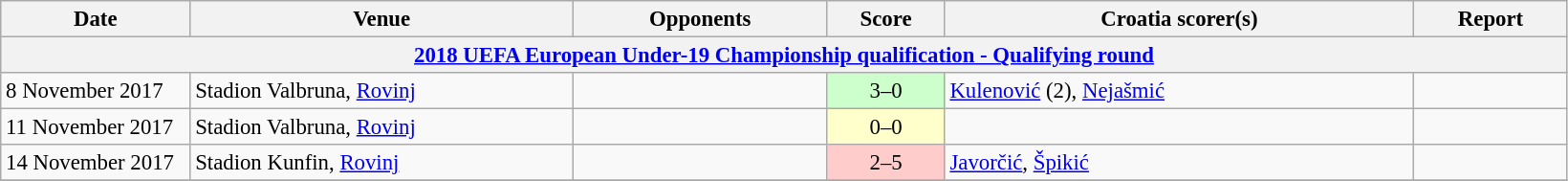<table class="wikitable" style="font-size:95%;">
<tr>
<th width=125>Date</th>
<th width=260>Venue</th>
<th width=170>Opponents</th>
<th width= 75>Score</th>
<th width=320>Croatia scorer(s)</th>
<th width=100>Report</th>
</tr>
<tr>
<th colspan=7><a href='#'>2018 UEFA European Under-19 Championship qualification - Qualifying round</a></th>
</tr>
<tr>
<td>8 November 2017</td>
<td>Stadion Valbruna, <a href='#'>Rovinj</a></td>
<td></td>
<td align=center bgcolor=#CCFFCC>3–0</td>
<td><a href='#'>Kulenović</a> (2), <a href='#'>Nejašmić</a></td>
<td></td>
</tr>
<tr>
<td>11 November 2017</td>
<td>Stadion Valbruna, <a href='#'>Rovinj</a></td>
<td></td>
<td align=center bgcolor=#FFFFCC>0–0</td>
<td></td>
<td></td>
</tr>
<tr>
<td>14 November 2017</td>
<td>Stadion Kunfin, <a href='#'>Rovinj</a></td>
<td></td>
<td align=center bgcolor=#FFCCCC>2–5</td>
<td><a href='#'>Javorčić</a>, <a href='#'>Špikić</a></td>
<td></td>
</tr>
<tr>
</tr>
</table>
